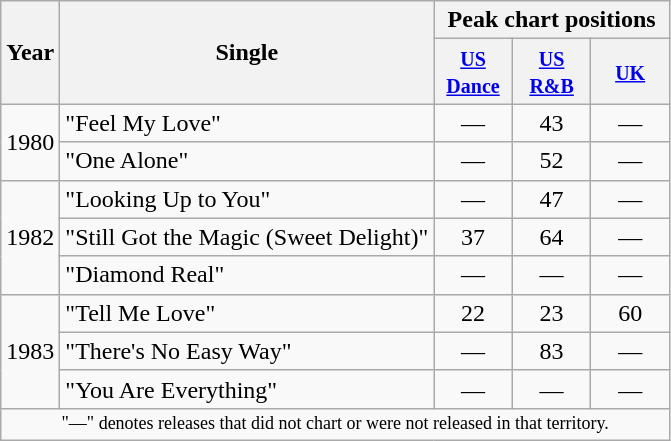<table class="wikitable">
<tr>
<th scope="col" rowspan="2">Year</th>
<th scope="col" rowspan="2">Single</th>
<th scope="col" colspan="3">Peak chart positions</th>
</tr>
<tr>
<th style="width:45px;"><small><a href='#'>US Dance</a></small><br></th>
<th style="width:45px;"><small><a href='#'>US R&B</a></small><br></th>
<th style="width:45px;"><small><a href='#'>UK</a></small><br></th>
</tr>
<tr>
<td rowspan="2">1980</td>
<td>"Feel My Love"</td>
<td align=center>—</td>
<td align=center>43</td>
<td align=center>—</td>
</tr>
<tr>
<td>"One Alone"</td>
<td align=center>—</td>
<td align=center>52</td>
<td align=center>—</td>
</tr>
<tr>
<td rowspan="3">1982</td>
<td>"Looking Up to You"</td>
<td align=center>—</td>
<td align=center>47</td>
<td align=center>—</td>
</tr>
<tr>
<td>"Still Got the Magic (Sweet Delight)"</td>
<td align=center>37</td>
<td align=center>64</td>
<td align=center>—</td>
</tr>
<tr>
<td>"Diamond Real"</td>
<td align=center>—</td>
<td align=center>—</td>
<td align=center>—</td>
</tr>
<tr>
<td rowspan="3">1983</td>
<td>"Tell Me Love"</td>
<td align=center>22</td>
<td align=center>23</td>
<td align=center>60</td>
</tr>
<tr>
<td>"There's No Easy Way"</td>
<td align=center>—</td>
<td align=center>83</td>
<td align=center>—</td>
</tr>
<tr>
<td>"You Are Everything"</td>
<td align=center>—</td>
<td align=center>—</td>
<td align=center>—</td>
</tr>
<tr>
<td colspan="5" style="text-align:center; font-size:9pt;">"—" denotes releases that did not chart or were not released in that territory.</td>
</tr>
</table>
